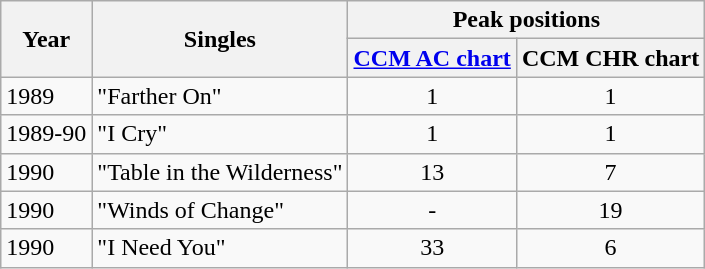<table class="wikitable">
<tr>
<th rowspan="2">Year</th>
<th rowspan="2">Singles</th>
<th colspan="2">Peak positions</th>
</tr>
<tr>
<th><a href='#'>CCM AC chart</a></th>
<th>CCM CHR chart</th>
</tr>
<tr>
<td>1989</td>
<td>"Farther On"</td>
<td align="center">1</td>
<td align="center">1</td>
</tr>
<tr>
<td>1989-90</td>
<td>"I Cry"</td>
<td align="center">1</td>
<td align="center">1</td>
</tr>
<tr>
<td>1990</td>
<td>"Table in the Wilderness"</td>
<td align="center">13</td>
<td align="center">7</td>
</tr>
<tr>
<td>1990</td>
<td>"Winds of Change"</td>
<td align="center">-</td>
<td align="center">19</td>
</tr>
<tr>
<td>1990</td>
<td>"I Need You"</td>
<td align="center">33</td>
<td align="center">6</td>
</tr>
</table>
